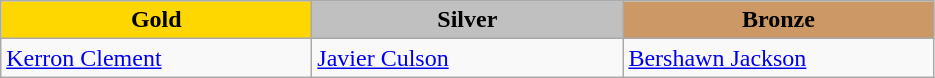<table class="wikitable" style="text-align:left">
<tr align="center">
<td width=200 bgcolor=gold><strong>Gold</strong></td>
<td width=200 bgcolor=silver><strong>Silver</strong></td>
<td width=200 bgcolor=CC9966><strong>Bronze</strong></td>
</tr>
<tr>
<td><a href='#'>Kerron Clement</a><br><em></em></td>
<td><a href='#'>Javier Culson</a><br><em></em></td>
<td><a href='#'>Bershawn Jackson</a> <br><em></em></td>
</tr>
</table>
